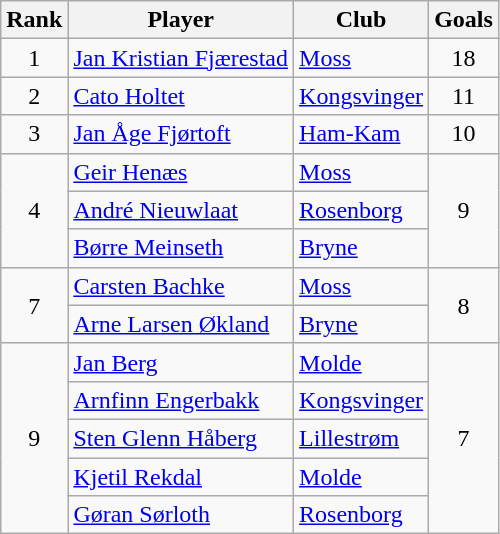<table class="wikitable" style="text-align:center">
<tr>
<th>Rank</th>
<th>Player</th>
<th>Club</th>
<th>Goals</th>
</tr>
<tr>
<td>1</td>
<td align="left"> <a href='#'>Jan Kristian Fjærestad</a></td>
<td align="left"><a href='#'>Moss</a></td>
<td>18</td>
</tr>
<tr>
<td>2</td>
<td align="left"> <a href='#'>Cato Holtet</a></td>
<td align="left"><a href='#'>Kongsvinger</a></td>
<td>11</td>
</tr>
<tr>
<td>3</td>
<td align="left"> <a href='#'>Jan Åge Fjørtoft</a></td>
<td align="left"><a href='#'>Ham-Kam</a></td>
<td>10</td>
</tr>
<tr>
<td rowspan="3">4</td>
<td align="left"> <a href='#'>Geir Henæs</a></td>
<td align="left"><a href='#'>Moss</a></td>
<td rowspan="3">9</td>
</tr>
<tr>
<td align="left"> <a href='#'>André Nieuwlaat</a></td>
<td align="left"><a href='#'>Rosenborg</a></td>
</tr>
<tr>
<td align="left"> <a href='#'>Børre Meinseth</a></td>
<td align="left"><a href='#'>Bryne</a></td>
</tr>
<tr>
<td rowspan="2">7</td>
<td align="left"> <a href='#'>Carsten Bachke</a></td>
<td align="left"><a href='#'>Moss</a></td>
<td rowspan="2">8</td>
</tr>
<tr>
<td align="left"> <a href='#'>Arne Larsen Økland</a></td>
<td align="left"><a href='#'>Bryne</a></td>
</tr>
<tr>
<td rowspan="5">9</td>
<td align="left"> <a href='#'>Jan Berg</a></td>
<td align="left"><a href='#'>Molde</a></td>
<td rowspan="5">7</td>
</tr>
<tr>
<td align="left"> <a href='#'>Arnfinn Engerbakk</a></td>
<td align="left"><a href='#'>Kongsvinger</a></td>
</tr>
<tr>
<td align="left"> <a href='#'>Sten Glenn Håberg</a></td>
<td align="left"><a href='#'>Lillestrøm</a></td>
</tr>
<tr>
<td align="left"> <a href='#'>Kjetil Rekdal</a></td>
<td align="left"><a href='#'>Molde</a></td>
</tr>
<tr>
<td align="left"> <a href='#'>Gøran Sørloth</a></td>
<td align="left"><a href='#'>Rosenborg</a></td>
</tr>
</table>
